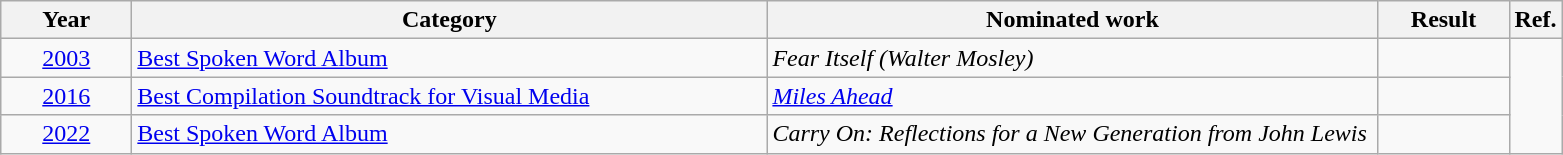<table class=wikitable>
<tr>
<th scope="col" style="width:5em;">Year</th>
<th scope="col" style="width:26em;">Category</th>
<th scope="col" style="width:25em;">Nominated work</th>
<th scope="col" style="width:5em;">Result</th>
<th>Ref.</th>
</tr>
<tr>
<td style="text-align:center;"><a href='#'>2003</a></td>
<td><a href='#'>Best Spoken Word Album</a></td>
<td><em>Fear Itself (Walter Mosley)</em></td>
<td></td>
<td style="text-align: center;" rowspan="3"></td>
</tr>
<tr>
<td style="text-align:center;"><a href='#'>2016</a></td>
<td><a href='#'>Best Compilation Soundtrack for Visual Media</a></td>
<td><em><a href='#'>Miles Ahead</a></em></td>
<td></td>
</tr>
<tr>
<td style="text-align:center;"><a href='#'>2022</a></td>
<td><a href='#'>Best Spoken Word Album</a></td>
<td><em>Carry On: Reflections for a New Generation from John Lewis</em></td>
<td></td>
</tr>
</table>
